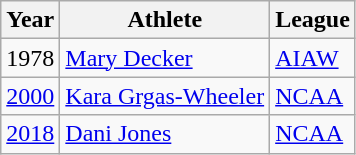<table class="wikitable">
<tr>
<th>Year</th>
<th>Athlete</th>
<th>League</th>
</tr>
<tr>
<td>1978</td>
<td><a href='#'>Mary Decker</a></td>
<td><a href='#'>AIAW</a></td>
</tr>
<tr>
<td><a href='#'>2000</a></td>
<td><a href='#'>Kara Grgas-Wheeler</a></td>
<td><a href='#'>NCAA</a></td>
</tr>
<tr>
<td><a href='#'>2018</a></td>
<td><a href='#'>Dani Jones</a></td>
<td><a href='#'>NCAA</a></td>
</tr>
</table>
